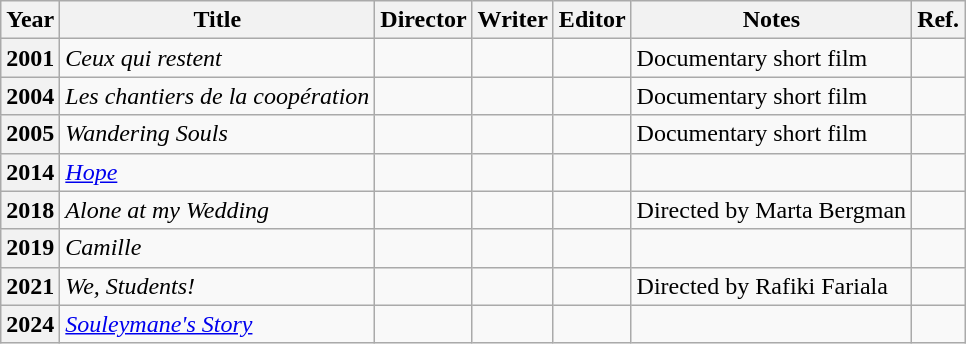<table class="wikitable sortable plainrowheaders">
<tr>
<th scope="col">Year</th>
<th scope="col">Title</th>
<th scope="col">Director</th>
<th scope="col">Writer</th>
<th scope="col">Editor</th>
<th scope="col unsortable">Notes</th>
<th scope="col unsortable">Ref.</th>
</tr>
<tr>
<th scope="row">2001</th>
<td><em>Ceux qui restent</em></td>
<td></td>
<td></td>
<td></td>
<td>Documentary short film</td>
<td align="center"></td>
</tr>
<tr>
<th scope="row">2004</th>
<td><em>Les chantiers de la coopération</em></td>
<td></td>
<td></td>
<td></td>
<td>Documentary short film</td>
<td align="center"></td>
</tr>
<tr>
<th scope="row">2005</th>
<td><em>Wandering Souls</em></td>
<td></td>
<td></td>
<td></td>
<td>Documentary short film</td>
<td align="center"></td>
</tr>
<tr>
<th scope="row">2014</th>
<td><em><a href='#'>Hope</a></em></td>
<td></td>
<td></td>
<td></td>
<td></td>
<td align="center"></td>
</tr>
<tr>
<th scope="row">2018</th>
<td><em>Alone at my Wedding</em></td>
<td></td>
<td></td>
<td></td>
<td>Directed by Marta Bergman</td>
<td align="center"></td>
</tr>
<tr>
<th scope="row">2019</th>
<td><em>Camille</em></td>
<td></td>
<td></td>
<td></td>
<td></td>
<td align="center"></td>
</tr>
<tr>
<th scope="row">2021</th>
<td><em>We, Students!</em></td>
<td></td>
<td></td>
<td></td>
<td>Directed by Rafiki Fariala</td>
<td align="center"></td>
</tr>
<tr>
<th scope="row">2024</th>
<td><em><a href='#'>Souleymane's Story</a></em></td>
<td></td>
<td></td>
<td></td>
<td></td>
<td align="center"></td>
</tr>
</table>
